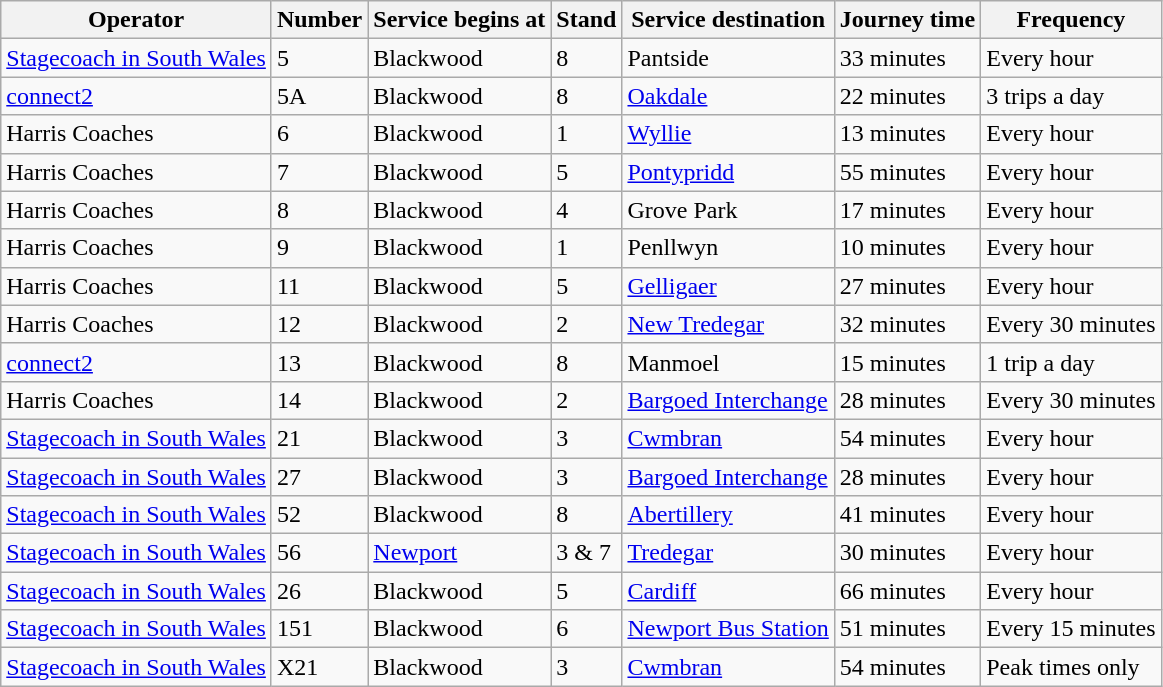<table class="wikitable sortable">
<tr>
<th>Operator</th>
<th>Number</th>
<th>Service begins at</th>
<th>Stand</th>
<th>Service destination</th>
<th>Journey time</th>
<th>Frequency</th>
</tr>
<tr>
<td><a href='#'>Stagecoach in South Wales</a></td>
<td>5</td>
<td>Blackwood</td>
<td>8</td>
<td>Pantside</td>
<td>33 minutes</td>
<td>Every hour</td>
</tr>
<tr>
<td><a href='#'>connect2</a></td>
<td>5A</td>
<td>Blackwood</td>
<td>8</td>
<td><a href='#'>Oakdale</a></td>
<td>22 minutes</td>
<td>3 trips a day</td>
</tr>
<tr>
<td>Harris Coaches</td>
<td>6</td>
<td>Blackwood</td>
<td>1</td>
<td><a href='#'>Wyllie</a></td>
<td>13 minutes</td>
<td>Every hour</td>
</tr>
<tr>
<td>Harris Coaches</td>
<td>7</td>
<td>Blackwood</td>
<td>5</td>
<td><a href='#'>Pontypridd</a></td>
<td>55 minutes</td>
<td>Every hour</td>
</tr>
<tr>
<td>Harris Coaches</td>
<td>8</td>
<td>Blackwood</td>
<td>4</td>
<td>Grove Park</td>
<td>17 minutes</td>
<td>Every hour</td>
</tr>
<tr>
<td>Harris Coaches</td>
<td>9</td>
<td>Blackwood</td>
<td>1</td>
<td>Penllwyn</td>
<td>10 minutes</td>
<td>Every hour</td>
</tr>
<tr>
<td>Harris Coaches</td>
<td>11</td>
<td>Blackwood</td>
<td>5</td>
<td><a href='#'>Gelligaer</a></td>
<td>27 minutes</td>
<td>Every hour</td>
</tr>
<tr>
<td>Harris Coaches</td>
<td>12</td>
<td>Blackwood</td>
<td>2</td>
<td><a href='#'>New Tredegar</a></td>
<td>32 minutes</td>
<td>Every 30 minutes</td>
</tr>
<tr>
<td><a href='#'>connect2</a></td>
<td>13</td>
<td>Blackwood</td>
<td>8</td>
<td>Manmoel</td>
<td>15 minutes</td>
<td>1 trip a day</td>
</tr>
<tr>
<td>Harris Coaches</td>
<td>14</td>
<td>Blackwood</td>
<td>2</td>
<td><a href='#'>Bargoed Interchange</a></td>
<td>28 minutes</td>
<td>Every 30 minutes</td>
</tr>
<tr>
<td><a href='#'>Stagecoach in South Wales</a></td>
<td>21</td>
<td>Blackwood</td>
<td>3</td>
<td><a href='#'>Cwmbran</a></td>
<td>54 minutes</td>
<td>Every hour</td>
</tr>
<tr>
<td><a href='#'>Stagecoach in South Wales</a></td>
<td>27</td>
<td>Blackwood</td>
<td>3</td>
<td><a href='#'>Bargoed Interchange</a></td>
<td>28 minutes</td>
<td>Every hour</td>
</tr>
<tr>
<td><a href='#'>Stagecoach in South Wales</a></td>
<td>52</td>
<td>Blackwood</td>
<td>8</td>
<td><a href='#'>Abertillery</a></td>
<td>41 minutes</td>
<td>Every hour</td>
</tr>
<tr>
<td><a href='#'>Stagecoach in South Wales</a></td>
<td>56</td>
<td><a href='#'>Newport</a></td>
<td>3 & 7</td>
<td><a href='#'>Tredegar</a></td>
<td>30 minutes</td>
<td>Every hour</td>
</tr>
<tr>
<td><a href='#'>Stagecoach in South Wales</a></td>
<td>26</td>
<td>Blackwood</td>
<td>5</td>
<td><a href='#'>Cardiff</a></td>
<td>66 minutes</td>
<td>Every hour</td>
</tr>
<tr>
<td><a href='#'>Stagecoach in South Wales</a></td>
<td>151</td>
<td>Blackwood</td>
<td>6</td>
<td><a href='#'>Newport Bus Station</a></td>
<td>51 minutes</td>
<td>Every 15 minutes</td>
</tr>
<tr>
<td><a href='#'>Stagecoach in South Wales</a></td>
<td>X21</td>
<td>Blackwood</td>
<td>3</td>
<td><a href='#'>Cwmbran</a></td>
<td>54 minutes</td>
<td>Peak times only</td>
</tr>
</table>
